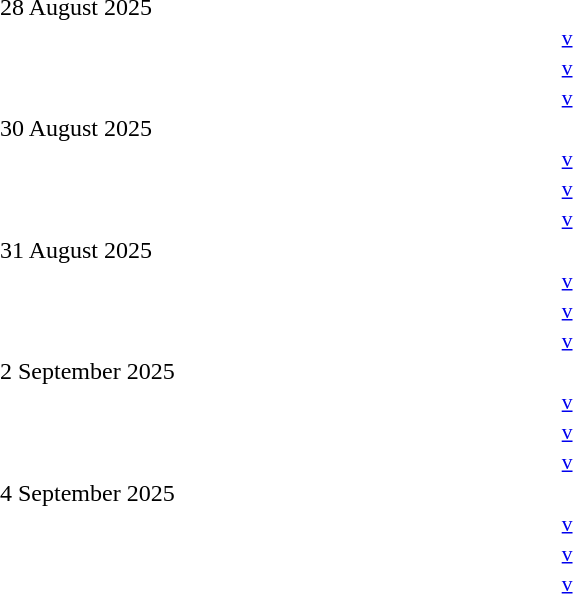<table style="width:100%;" cellspacing="1">
<tr>
<th width=25%></th>
<th width=2%></th>
<th width=6%></th>
<th width=2%></th>
<th width=25%></th>
</tr>
<tr>
<td>28 August 2025</td>
</tr>
<tr style=font-size:90%>
<td align=right></td>
<td></td>
<td align=center><a href='#'>v</a></td>
<td></td>
<td></td>
<td></td>
</tr>
<tr style=font-size:90%>
<td align=right></td>
<td></td>
<td align=center><a href='#'>v</a></td>
<td></td>
<td></td>
<td></td>
</tr>
<tr style=font-size:90%>
<td align=right></td>
<td></td>
<td align=center><a href='#'>v</a></td>
<td></td>
<td></td>
<td></td>
</tr>
<tr>
<td>30 August 2025</td>
</tr>
<tr style=font-size:90%>
<td align=right></td>
<td></td>
<td align=center><a href='#'>v</a></td>
<td></td>
<td></td>
<td></td>
</tr>
<tr style=font-size:90%>
<td align=right></td>
<td></td>
<td align=center><a href='#'>v</a></td>
<td></td>
<td></td>
<td></td>
</tr>
<tr style=font-size:90%>
<td align=right></td>
<td></td>
<td align=center><a href='#'>v</a></td>
<td></td>
<td></td>
<td></td>
</tr>
<tr>
<td>31 August 2025</td>
</tr>
<tr style=font-size:90%>
<td align=right></td>
<td></td>
<td align=center><a href='#'>v</a></td>
<td></td>
<td></td>
<td></td>
</tr>
<tr style=font-size:90%>
<td align=right></td>
<td></td>
<td align=center><a href='#'>v</a></td>
<td></td>
<td></td>
<td></td>
</tr>
<tr style=font-size:90%>
<td align=right></td>
<td></td>
<td align=center><a href='#'>v</a></td>
<td></td>
<td></td>
<td></td>
</tr>
<tr>
<td>2 September 2025</td>
</tr>
<tr style=font-size:90%>
<td align=right></td>
<td></td>
<td align=center><a href='#'>v</a></td>
<td></td>
<td></td>
<td></td>
</tr>
<tr style=font-size:90%>
<td align=right></td>
<td></td>
<td align=center><a href='#'>v</a></td>
<td></td>
<td></td>
<td></td>
</tr>
<tr style=font-size:90%>
<td align=right></td>
<td></td>
<td align=center><a href='#'>v</a></td>
<td></td>
<td></td>
<td></td>
</tr>
<tr>
<td>4 September 2025</td>
</tr>
<tr style=font-size:90%>
<td align=right></td>
<td></td>
<td align=center><a href='#'>v</a></td>
<td></td>
<td></td>
<td></td>
</tr>
<tr style=font-size:90%>
<td align=right></td>
<td></td>
<td align=center><a href='#'>v</a></td>
<td></td>
<td></td>
<td></td>
</tr>
<tr style=font-size:90%>
<td align=right></td>
<td></td>
<td align=center><a href='#'>v</a></td>
<td></td>
<td></td>
<td></td>
</tr>
</table>
